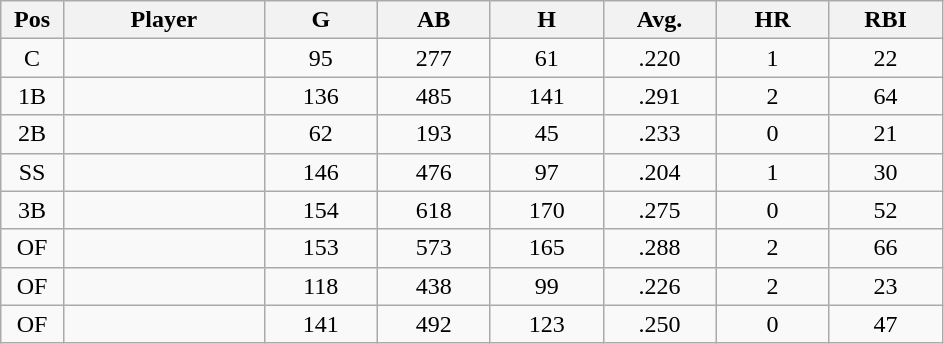<table class="wikitable sortable">
<tr>
<th bgcolor="#DDDDFF" width="5%">Pos</th>
<th bgcolor="#DDDDFF" width="16%">Player</th>
<th bgcolor="#DDDDFF" width="9%">G</th>
<th bgcolor="#DDDDFF" width="9%">AB</th>
<th bgcolor="#DDDDFF" width="9%">H</th>
<th bgcolor="#DDDDFF" width="9%">Avg.</th>
<th bgcolor="#DDDDFF" width="9%">HR</th>
<th bgcolor="#DDDDFF" width="9%">RBI</th>
</tr>
<tr align="center">
<td>C</td>
<td></td>
<td>95</td>
<td>277</td>
<td>61</td>
<td>.220</td>
<td>1</td>
<td>22</td>
</tr>
<tr align="center">
<td>1B</td>
<td></td>
<td>136</td>
<td>485</td>
<td>141</td>
<td>.291</td>
<td>2</td>
<td>64</td>
</tr>
<tr align="center">
<td>2B</td>
<td></td>
<td>62</td>
<td>193</td>
<td>45</td>
<td>.233</td>
<td>0</td>
<td>21</td>
</tr>
<tr align="center">
<td>SS</td>
<td></td>
<td>146</td>
<td>476</td>
<td>97</td>
<td>.204</td>
<td>1</td>
<td>30</td>
</tr>
<tr align="center">
<td>3B</td>
<td></td>
<td>154</td>
<td>618</td>
<td>170</td>
<td>.275</td>
<td>0</td>
<td>52</td>
</tr>
<tr align="center">
<td>OF</td>
<td></td>
<td>153</td>
<td>573</td>
<td>165</td>
<td>.288</td>
<td>2</td>
<td>66</td>
</tr>
<tr align="center">
<td>OF</td>
<td></td>
<td>118</td>
<td>438</td>
<td>99</td>
<td>.226</td>
<td>2</td>
<td>23</td>
</tr>
<tr align="center">
<td>OF</td>
<td></td>
<td>141</td>
<td>492</td>
<td>123</td>
<td>.250</td>
<td>0</td>
<td>47</td>
</tr>
</table>
